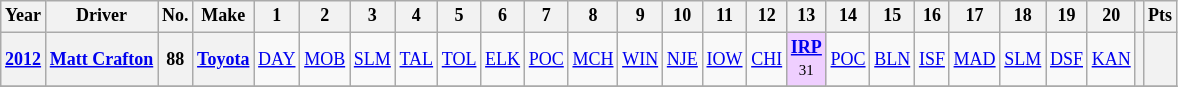<table class="wikitable" style="text-align:center; font-size:75%">
<tr>
<th>Year</th>
<th>Driver</th>
<th>No.</th>
<th>Make</th>
<th>1</th>
<th>2</th>
<th>3</th>
<th>4</th>
<th>5</th>
<th>6</th>
<th>7</th>
<th>8</th>
<th>9</th>
<th>10</th>
<th>11</th>
<th>12</th>
<th>13</th>
<th>14</th>
<th>15</th>
<th>16</th>
<th>17</th>
<th>18</th>
<th>19</th>
<th>20</th>
<th></th>
<th>Pts</th>
</tr>
<tr>
<th><a href='#'>2012</a></th>
<th><a href='#'>Matt Crafton</a></th>
<th>88</th>
<th><a href='#'>Toyota</a></th>
<td><a href='#'>DAY</a></td>
<td><a href='#'>MOB</a></td>
<td><a href='#'>SLM</a></td>
<td><a href='#'>TAL</a></td>
<td><a href='#'>TOL</a></td>
<td><a href='#'>ELK</a></td>
<td><a href='#'>POC</a></td>
<td><a href='#'>MCH</a></td>
<td><a href='#'>WIN</a></td>
<td><a href='#'>NJE</a></td>
<td><a href='#'>IOW</a></td>
<td><a href='#'>CHI</a></td>
<td style="background:#EFCFFF;"><strong><a href='#'>IRP</a></strong><br><small>31</small></td>
<td><a href='#'>POC</a></td>
<td><a href='#'>BLN</a></td>
<td><a href='#'>ISF</a></td>
<td><a href='#'>MAD</a></td>
<td><a href='#'>SLM</a></td>
<td><a href='#'>DSF</a></td>
<td><a href='#'>KAN</a></td>
<th></th>
<th></th>
</tr>
<tr>
</tr>
</table>
